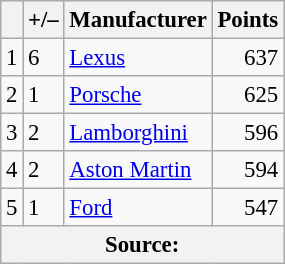<table class="wikitable" style="font-size: 95%;">
<tr>
<th scope="col"></th>
<th scope="col">+/–</th>
<th scope="col">Manufacturer</th>
<th scope="col">Points</th>
</tr>
<tr>
<td align=center>1</td>
<td align="left"> 6</td>
<td> <a href='#'>Lexus</a></td>
<td align=right>637</td>
</tr>
<tr>
<td align=center>2</td>
<td align="left"> 1</td>
<td> <a href='#'>Porsche</a></td>
<td align=right>625</td>
</tr>
<tr>
<td align=center>3</td>
<td align="left"> 2</td>
<td> <a href='#'>Lamborghini</a></td>
<td align=right>596</td>
</tr>
<tr>
<td align=center>4</td>
<td align="left"> 2</td>
<td> <a href='#'>Aston Martin</a></td>
<td align=right>594</td>
</tr>
<tr>
<td align=center>5</td>
<td align="left"> 1</td>
<td> <a href='#'>Ford</a></td>
<td align=right>547</td>
</tr>
<tr>
<th colspan=5>Source:</th>
</tr>
</table>
